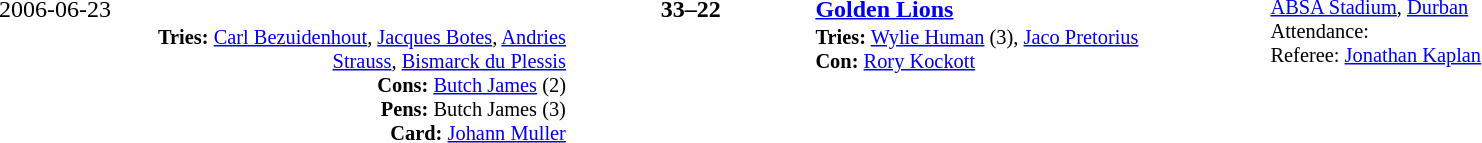<table style="width: 100%; background: ;" cellspacing="0">
<tr>
<td align=right valign=top rowspan=3 width=15%>2006-06-23</td>
</tr>
<tr>
<td width=24% align=right><strong></strong></td>
<td align=center width=13%><strong>33–22</strong></td>
<td width=24%><strong><a href='#'>Golden Lions</a></strong></td>
<td style=font-size:85% rowspan=3 valign=top><a href='#'>ABSA Stadium</a>, <a href='#'>Durban</a><br>Attendance: <br>Referee: <a href='#'>Jonathan Kaplan</a></td>
</tr>
<tr style=font-size:85%>
<td align=right valign=top><strong>Tries:</strong> <a href='#'>Carl Bezuidenhout</a>, <a href='#'>Jacques Botes</a>, <a href='#'>Andries Strauss</a>, <a href='#'>Bismarck du Plessis</a><br><strong>Cons:</strong> <a href='#'>Butch James</a> (2)<br><strong>Pens:</strong> Butch James (3)<br><strong>Card:</strong> <a href='#'>Johann Muller</a> </td>
<td></td>
<td valign=top><strong>Tries:</strong> <a href='#'>Wylie Human</a> (3), <a href='#'>Jaco Pretorius</a> <br><strong>Con:</strong> <a href='#'>Rory Kockott</a></td>
</tr>
</table>
